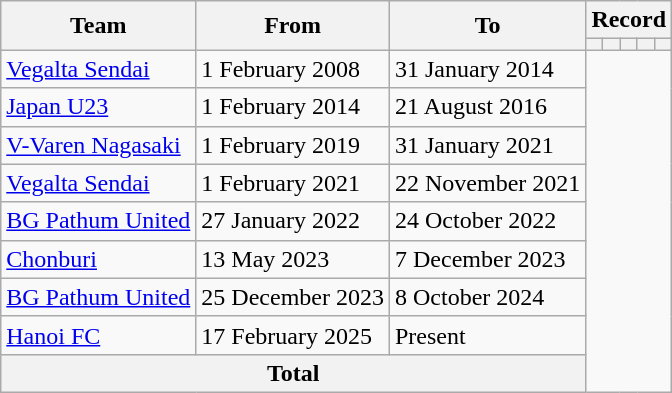<table class="wikitable" style="text-align: center">
<tr>
<th rowspan="2">Team</th>
<th rowspan="2">From</th>
<th rowspan="2">To</th>
<th colspan="5">Record</th>
</tr>
<tr>
<th></th>
<th></th>
<th></th>
<th></th>
<th></th>
</tr>
<tr>
<td align="left"><a href='#'>Vegalta Sendai</a></td>
<td align="left">1 February 2008</td>
<td align="left">31 January 2014<br></td>
</tr>
<tr>
<td align="left"><a href='#'>Japan U23</a></td>
<td align="left">1 February 2014</td>
<td align="left">21 August 2016<br></td>
</tr>
<tr>
<td align="left"><a href='#'>V-Varen Nagasaki</a></td>
<td align="left">1 February 2019</td>
<td align="left">31 January 2021<br></td>
</tr>
<tr>
<td align="left"><a href='#'>Vegalta Sendai</a></td>
<td align="left">1 February 2021</td>
<td align="left">22 November 2021<br></td>
</tr>
<tr>
<td align="left"><a href='#'>BG Pathum United</a></td>
<td align="left">27 January 2022</td>
<td align="left">24 October 2022<br></td>
</tr>
<tr>
<td align="left"><a href='#'>Chonburi</a></td>
<td align="left">13 May 2023</td>
<td align="left">7 December 2023<br></td>
</tr>
<tr>
<td align="left"><a href='#'>BG Pathum United</a></td>
<td align="left">25 December 2023</td>
<td align="left">8 October 2024<br></td>
</tr>
<tr>
<td align="left"><a href='#'>Hanoi FC</a></td>
<td align="left">17 February 2025</td>
<td align="left">Present<br></td>
</tr>
<tr>
<th colspan="3">Total<br></th>
</tr>
</table>
